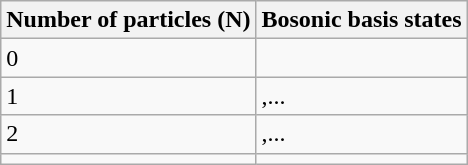<table class="wikitable">
<tr>
<th>Number of particles (N)</th>
<th>Bosonic basis states</th>
</tr>
<tr>
<td>0</td>
<td></td>
</tr>
<tr>
<td>1</td>
<td>,...</td>
</tr>
<tr>
<td>2</td>
<td>,...</td>
</tr>
<tr>
<td></td>
<td></td>
</tr>
</table>
